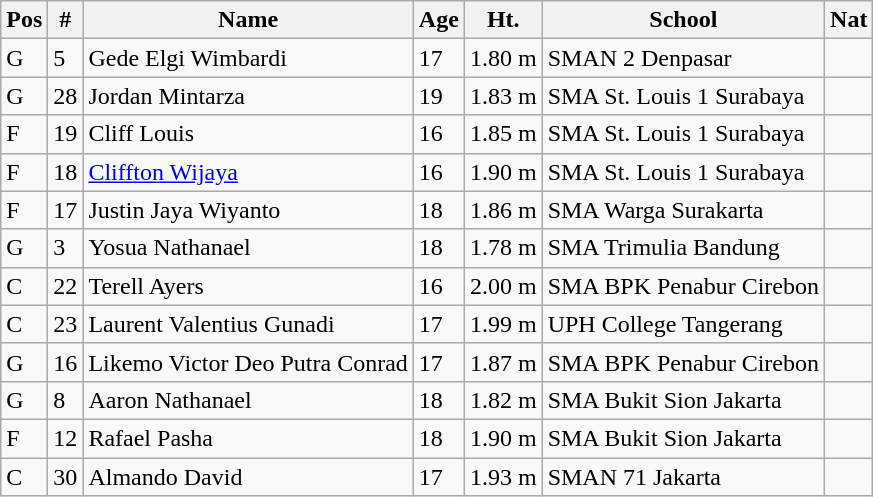<table class="wikitable">
<tr>
<th>Pos</th>
<th>#</th>
<th>Name</th>
<th>Age</th>
<th>Ht.</th>
<th>School</th>
<th>Nat</th>
</tr>
<tr>
<td>G</td>
<td>5</td>
<td>Gede Elgi Wimbardi</td>
<td>17</td>
<td>1.80 m</td>
<td>SMAN 2 Denpasar</td>
<td></td>
</tr>
<tr>
<td>G</td>
<td>28</td>
<td>Jordan Mintarza</td>
<td>19</td>
<td>1.83 m</td>
<td>SMA St. Louis 1 Surabaya</td>
<td></td>
</tr>
<tr>
<td>F</td>
<td>19</td>
<td>Cliff Louis</td>
<td>16</td>
<td>1.85 m</td>
<td>SMA St. Louis 1 Surabaya</td>
<td></td>
</tr>
<tr>
<td>F</td>
<td>18</td>
<td><a href='#'>Cliffton Wijaya</a></td>
<td>16</td>
<td>1.90 m</td>
<td>SMA St. Louis 1 Surabaya</td>
<td></td>
</tr>
<tr>
<td>F</td>
<td>17</td>
<td>Justin Jaya Wiyanto</td>
<td>18</td>
<td>1.86 m</td>
<td>SMA Warga Surakarta</td>
<td></td>
</tr>
<tr>
<td>G</td>
<td>3</td>
<td>Yosua Nathanael</td>
<td>18</td>
<td>1.78 m</td>
<td>SMA Trimulia Bandung</td>
<td></td>
</tr>
<tr>
<td>C</td>
<td>22</td>
<td>Terell Ayers</td>
<td>16</td>
<td>2.00 m</td>
<td>SMA BPK Penabur Cirebon</td>
<td></td>
</tr>
<tr>
<td>C</td>
<td>23</td>
<td>Laurent Valentius Gunadi</td>
<td>17</td>
<td>1.99 m</td>
<td>UPH College Tangerang</td>
<td></td>
</tr>
<tr>
<td>G</td>
<td>16</td>
<td>Likemo Victor Deo Putra Conrad</td>
<td>17</td>
<td>1.87 m</td>
<td>SMA BPK Penabur Cirebon</td>
<td> </td>
</tr>
<tr>
<td>G</td>
<td>8</td>
<td>Aaron Nathanael</td>
<td>18</td>
<td>1.82 m</td>
<td>SMA Bukit Sion Jakarta</td>
<td></td>
</tr>
<tr>
<td>F</td>
<td>12</td>
<td>Rafael Pasha</td>
<td>18</td>
<td>1.90 m</td>
<td>SMA Bukit Sion Jakarta</td>
<td></td>
</tr>
<tr>
<td>C</td>
<td>30</td>
<td>Almando David</td>
<td>17</td>
<td>1.93 m</td>
<td>SMAN 71 Jakarta</td>
<td></td>
</tr>
</table>
